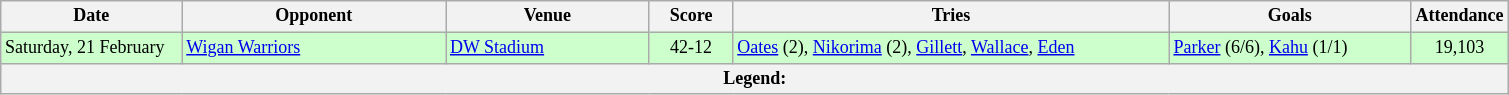<table class="wikitable" style="font-size:75%;">
<tr>
<th width="115">Date</th>
<th width="170">Opponent</th>
<th width="130">Venue</th>
<th width="50">Score</th>
<th width="285">Tries</th>
<th width="155">Goals</th>
<th width="60">Attendance</th>
</tr>
<tr bgcolor=#CCFFCC>
<td>Saturday, 21 February</td>
<td> <a href='#'>Wigan Warriors</a></td>
<td><a href='#'>DW Stadium</a></td>
<td style="text-align:center;">42-12</td>
<td><a href='#'>Oates</a> (2), <a href='#'>Nikorima</a> (2), <a href='#'>Gillett</a>, <a href='#'>Wallace</a>, <a href='#'>Eden</a></td>
<td><a href='#'>Parker</a> (6/6), <a href='#'>Kahu</a> (1/1)</td>
<td style="text-align:center;">19,103</td>
</tr>
<tr>
<th colspan="8"><strong>Legend</strong>:   </th>
</tr>
</table>
